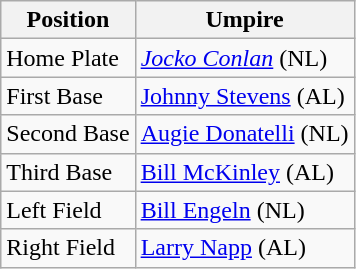<table class="wikitable">
<tr>
<th>Position</th>
<th>Umpire</th>
</tr>
<tr>
<td>Home Plate</td>
<td><em><a href='#'>Jocko Conlan</a></em> (NL)</td>
</tr>
<tr>
<td>First Base</td>
<td><a href='#'>Johnny Stevens</a> (AL)</td>
</tr>
<tr>
<td>Second Base</td>
<td><a href='#'>Augie Donatelli</a> (NL)</td>
</tr>
<tr>
<td>Third Base</td>
<td><a href='#'>Bill McKinley</a> (AL)</td>
</tr>
<tr>
<td>Left Field</td>
<td><a href='#'>Bill Engeln</a> (NL)</td>
</tr>
<tr>
<td>Right Field</td>
<td><a href='#'>Larry Napp</a> (AL)</td>
</tr>
</table>
